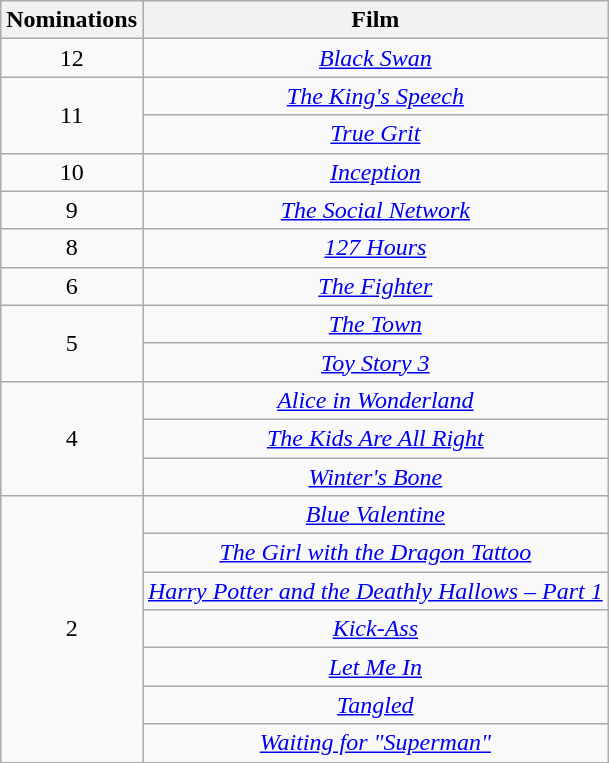<table class="wikitable" rowspan="2" style="text-align:center;" background: #f6e39c;>
<tr>
<th scope="col" style="width:55px;">Nominations</th>
<th scope="col" style="text-align:center;">Film</th>
</tr>
<tr>
<td>12</td>
<td><em><a href='#'>Black Swan</a></em></td>
</tr>
<tr>
<td rowspan="2">11</td>
<td><em><a href='#'>The King's Speech</a></em></td>
</tr>
<tr>
<td><em><a href='#'>True Grit</a></em></td>
</tr>
<tr>
<td>10</td>
<td><em><a href='#'>Inception</a></em></td>
</tr>
<tr>
<td>9</td>
<td><em><a href='#'>The Social Network</a></em></td>
</tr>
<tr>
<td>8</td>
<td><em><a href='#'>127 Hours</a></em></td>
</tr>
<tr>
<td>6</td>
<td><em><a href='#'>The Fighter</a></em></td>
</tr>
<tr>
<td rowspan="2">5</td>
<td><em><a href='#'>The Town</a></em></td>
</tr>
<tr>
<td><em><a href='#'>Toy Story 3</a></em></td>
</tr>
<tr>
<td rowspan="3">4</td>
<td><em><a href='#'>Alice in Wonderland</a></em></td>
</tr>
<tr>
<td><em><a href='#'>The Kids Are All Right</a></em></td>
</tr>
<tr>
<td><em><a href='#'>Winter's Bone</a></em></td>
</tr>
<tr>
<td rowspan="7">2</td>
<td><em><a href='#'>Blue Valentine</a></em></td>
</tr>
<tr>
<td><em><a href='#'>The Girl with the Dragon Tattoo</a></em></td>
</tr>
<tr>
<td><em><a href='#'>Harry Potter and the Deathly Hallows – Part 1</a></em></td>
</tr>
<tr>
<td><em><a href='#'>Kick-Ass</a></em></td>
</tr>
<tr>
<td><em><a href='#'>Let Me In</a></em></td>
</tr>
<tr>
<td><em><a href='#'>Tangled</a></em></td>
</tr>
<tr>
<td><em><a href='#'>Waiting for "Superman"</a></em></td>
</tr>
</table>
